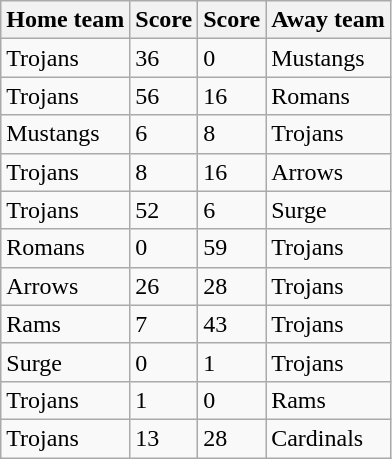<table class="wikitable" style="text-alight:left">
<tr>
<th>Home team</th>
<th>Score</th>
<th>Score</th>
<th>Away team</th>
</tr>
<tr>
<td>Trojans</td>
<td>36</td>
<td>0</td>
<td>Mustangs</td>
</tr>
<tr>
<td>Trojans</td>
<td>56</td>
<td>16</td>
<td>Romans</td>
</tr>
<tr>
<td>Mustangs</td>
<td>6</td>
<td>8</td>
<td>Trojans</td>
</tr>
<tr>
<td>Trojans</td>
<td>8</td>
<td>16</td>
<td>Arrows</td>
</tr>
<tr>
<td>Trojans</td>
<td>52</td>
<td>6</td>
<td>Surge</td>
</tr>
<tr>
<td>Romans</td>
<td>0</td>
<td>59</td>
<td>Trojans</td>
</tr>
<tr>
<td>Arrows</td>
<td>26</td>
<td>28</td>
<td>Trojans</td>
</tr>
<tr>
<td>Rams</td>
<td>7</td>
<td>43</td>
<td>Trojans</td>
</tr>
<tr>
<td>Surge</td>
<td>0</td>
<td>1</td>
<td>Trojans</td>
</tr>
<tr>
<td>Trojans</td>
<td>1</td>
<td>0</td>
<td>Rams</td>
</tr>
<tr>
<td>Trojans</td>
<td>13</td>
<td>28</td>
<td>Cardinals</td>
</tr>
</table>
